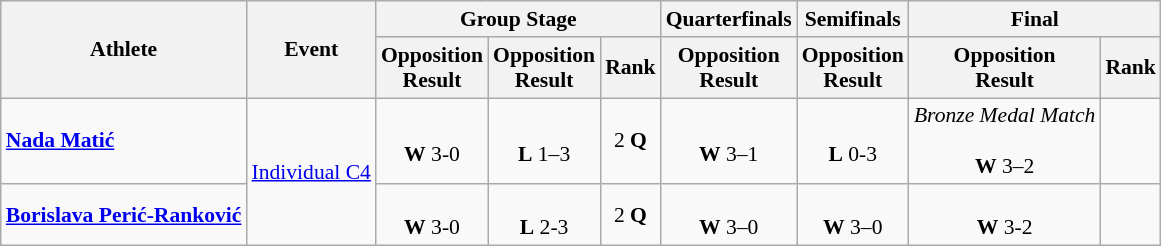<table class=wikitable style="font-size:90%">
<tr>
<th rowspan="2">Athlete</th>
<th rowspan="2">Event</th>
<th colspan="3">Group Stage</th>
<th>Quarterfinals</th>
<th>Semifinals</th>
<th colspan="2">Final</th>
</tr>
<tr>
<th>Opposition<br>Result</th>
<th>Opposition<br>Result</th>
<th>Rank</th>
<th>Opposition<br>Result</th>
<th>Opposition<br>Result</th>
<th>Opposition<br>Result</th>
<th>Rank</th>
</tr>
<tr align=center>
<td align=left><strong><a href='#'>Nada Matić</a></strong></td>
<td align=left rowspan=2><a href='#'>Individual C4</a></td>
<td><br><strong>W</strong> 3-0</td>
<td><br><strong>L</strong> 1–3</td>
<td>2 <strong>Q</strong></td>
<td><br><strong>W</strong> 3–1</td>
<td><br><strong>L</strong> 0-3</td>
<td><em>Bronze Medal Match</em><br> <br><strong>W</strong> 3–2</td>
<td></td>
</tr>
<tr align=center>
<td align=left><strong><a href='#'>Borislava Perić-Ranković</a></strong></td>
<td><br><strong>W</strong> 3-0</td>
<td><br><strong>L</strong> 2-3</td>
<td>2 <strong>Q</strong></td>
<td><br><strong>W</strong> 3–0</td>
<td><br><strong>W</strong> 3–0</td>
<td><br><strong>W</strong> 3-2</td>
<td></td>
</tr>
</table>
